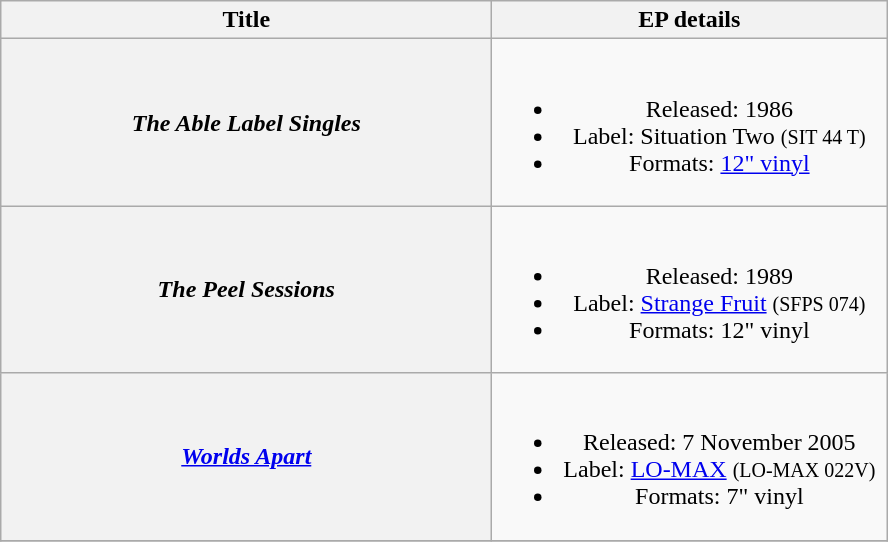<table class="wikitable plainrowheaders" style="text-align:center;">
<tr>
<th scope="col" style="width:20em;">Title</th>
<th scope="col" style="width:16em;">EP details</th>
</tr>
<tr>
<th scope="row"><em>The Able Label Singles </em></th>
<td><br><ul><li>Released: 1986</li><li>Label: Situation Two <small>(SIT 44 T)</small></li><li>Formats: <a href='#'>12" vinyl</a></li></ul></td>
</tr>
<tr>
<th scope="row"><em>The Peel Sessions</em></th>
<td><br><ul><li>Released: 1989</li><li>Label: <a href='#'>Strange Fruit</a> <small>(SFPS 074)</small></li><li>Formats: 12" vinyl</li></ul></td>
</tr>
<tr>
<th scope="row"><em><a href='#'>Worlds Apart</a></em></th>
<td><br><ul><li>Released: 7 November 2005</li><li>Label: <a href='#'>LO-MAX</a> <small>(LO-MAX 022V)</small></li><li>Formats: 7" vinyl</li></ul></td>
</tr>
<tr>
</tr>
</table>
